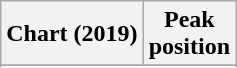<table class="wikitable sortable plainrowheaders" style="text-align:center">
<tr>
<th scope="col">Chart (2019)</th>
<th scope="col">Peak<br>position</th>
</tr>
<tr>
</tr>
<tr>
</tr>
<tr>
</tr>
</table>
